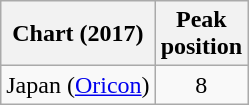<table class="wikitable sortable plainrowheaders">
<tr>
<th scope="col">Chart (2017)</th>
<th scope="col">Peak<br>position</th>
</tr>
<tr>
<td>Japan (<a href='#'>Oricon</a>)</td>
<td style="text-align:center;">8</td>
</tr>
</table>
